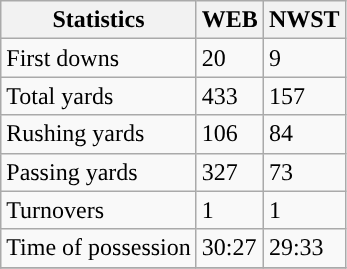<table class="wikitable" style="float: left;">
<tr>
<th>Statistics</th>
<th>WEB</th>
<th>NWST</th>
</tr>
<tr>
<td>First downs</td>
<td>20</td>
<td>9</td>
</tr>
<tr>
<td>Total yards</td>
<td>433</td>
<td>157</td>
</tr>
<tr>
<td>Rushing yards</td>
<td>106</td>
<td>84</td>
</tr>
<tr>
<td>Passing yards</td>
<td>327</td>
<td>73</td>
</tr>
<tr>
<td>Turnovers</td>
<td>1</td>
<td>1</td>
</tr>
<tr>
<td>Time of possession</td>
<td>30:27</td>
<td>29:33</td>
</tr>
<tr>
</tr>
</table>
